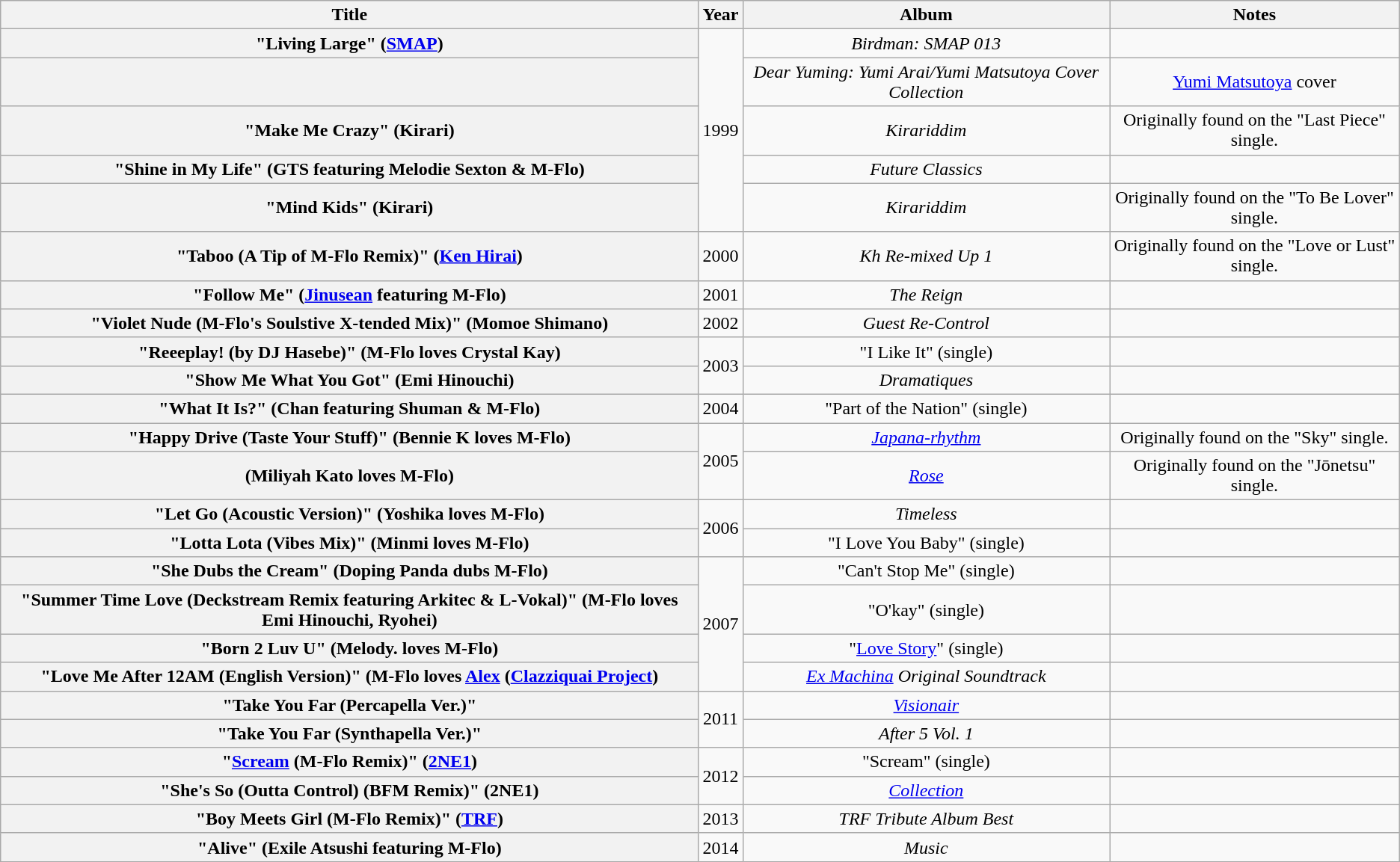<table class="wikitable plainrowheaders" style="text-align:center;">
<tr>
<th scope="col">Title</th>
<th scope="col">Year</th>
<th scope="col">Album</th>
<th scope="col">Notes</th>
</tr>
<tr>
<th scope="row">"Living Large" <span>(<a href='#'>SMAP</a>)</span></th>
<td rowspan="5">1999</td>
<td><em>Birdman: SMAP 013</em></td>
<td></td>
</tr>
<tr>
<th scope="row"></th>
<td><em>Dear Yuming: Yumi Arai/Yumi Matsutoya Cover Collection</em></td>
<td><a href='#'>Yumi Matsutoya</a> cover</td>
</tr>
<tr>
<th scope="row">"Make Me Crazy" <span>(Kirari)</span></th>
<td><em>Kirariddim</em> </td>
<td>Originally found on the "Last Piece" single.</td>
</tr>
<tr>
<th scope="row">"Shine in My Life" <span>(GTS featuring Melodie Sexton & M-Flo)</span></th>
<td><em>Future Classics</em> </td>
<td></td>
</tr>
<tr>
<th scope="row">"Mind Kids" <span>(Kirari)</span></th>
<td><em>Kirariddim</em> </td>
<td>Originally found on the "To Be Lover" single.</td>
</tr>
<tr>
<th scope="row">"Taboo (A Tip of M-Flo Remix)" <span>(<a href='#'>Ken Hirai</a>)</span></th>
<td>2000</td>
<td><em>Kh Re-mixed Up 1</em></td>
<td>Originally found on the "Love or Lust" single.</td>
</tr>
<tr>
<th scope="row">"Follow Me" <span>(<a href='#'>Jinusean</a> featuring M-Flo)</span></th>
<td>2001</td>
<td><em>The Reign</em></td>
<td></td>
</tr>
<tr>
<th scope="row">"Violet Nude (M-Flo's Soulstive X-tended Mix)" <span>(Momoe Shimano)</span></th>
<td>2002</td>
<td><em>Guest Re-Control</em> </td>
<td></td>
</tr>
<tr>
<th scope="row">"Reeeplay! (by DJ Hasebe)" <span>(M-Flo loves Crystal Kay)</span></th>
<td rowspan="2">2003</td>
<td>"I Like It" <span>(single)</span></td>
<td></td>
</tr>
<tr>
<th scope="row">"Show Me What You Got" <span>(Emi Hinouchi)</span></th>
<td><em>Dramatiques</em></td>
<td></td>
</tr>
<tr>
<th scope="row">"What It Is?" <span>(Chan featuring Shuman & M-Flo)</span></th>
<td>2004</td>
<td>"Part of the Nation" <span>(single)</span></td>
</tr>
<tr>
<th scope="row">"Happy Drive (Taste Your Stuff)" <span>(Bennie K loves M-Flo)</span></th>
<td rowspan="2">2005</td>
<td><em><a href='#'>Japana-rhythm</a></em></td>
<td>Originally found on the "Sky" single.</td>
</tr>
<tr>
<th scope="row"> <span>(Miliyah Kato loves M-Flo)</span></th>
<td><em><a href='#'>Rose</a></em></td>
<td>Originally found on the "Jōnetsu" single.</td>
</tr>
<tr>
<th scope="row">"Let Go (Acoustic Version)" <span>(Yoshika loves M-Flo)</span></th>
<td rowspan="2">2006</td>
<td><em>Timeless</em></td>
<td></td>
</tr>
<tr>
<th scope="row">"Lotta Lota (Vibes Mix)" <span>(Minmi loves M-Flo)</span></th>
<td>"I Love You Baby" <span>(single)</span></td>
<td></td>
</tr>
<tr>
<th scope="row">"She Dubs the Cream" <span>(Doping Panda dubs M-Flo)</span></th>
<td rowspan="4">2007</td>
<td>"Can't Stop Me" <span>(single)</span></td>
<td></td>
</tr>
<tr>
<th scope="row">"Summer Time Love (Deckstream Remix featuring Arkitec & L-Vokal)" <span>(M-Flo loves Emi Hinouchi, Ryohei)</span></th>
<td>"O'kay" <span>(single)</span></td>
<td></td>
</tr>
<tr>
<th scope="row">"Born 2 Luv U" <span>(Melody. loves M-Flo)</span></th>
<td>"<a href='#'>Love Story</a>" <span>(single)</span></td>
<td></td>
</tr>
<tr>
<th scope="row">"Love Me After 12AM (English Version)" <span>(M-Flo loves <a href='#'>Alex</a> (<a href='#'>Clazziquai Project</a>)</span></th>
<td><em><a href='#'>Ex Machina</a> Original Soundtrack</em></td>
<td></td>
</tr>
<tr>
<th scope="row">"Take You Far (Percapella Ver.)"</th>
<td rowspan="2">2011</td>
<td><em><a href='#'>Visionair</a></em></td>
<td></td>
</tr>
<tr>
<th scope="row">"Take You Far (Synthapella Ver.)"</th>
<td><em>After 5 Vol. 1</em></td>
<td></td>
</tr>
<tr>
<th scope="row">"<a href='#'>Scream</a> (M-Flo Remix)" <span>(<a href='#'>2NE1</a>)</span></th>
<td rowspan="2">2012</td>
<td>"Scream" <span>(single)</span></td>
<td></td>
</tr>
<tr>
<th scope="row">"She's So (Outta Control) (BFM Remix)" <span>(2NE1)</span></th>
<td><em><a href='#'>Collection</a></em> </td>
<td></td>
</tr>
<tr>
<th scope="row">"Boy Meets Girl (M-Flo Remix)" <span>(<a href='#'>TRF</a>)</span></th>
<td>2013</td>
<td><em>TRF Tribute Album Best</em> </td>
<td></td>
</tr>
<tr>
<th scope="row">"Alive" <span>(Exile Atsushi featuring M-Flo)</span></th>
<td>2014</td>
<td><em>Music</em> </td>
<td></td>
</tr>
</table>
